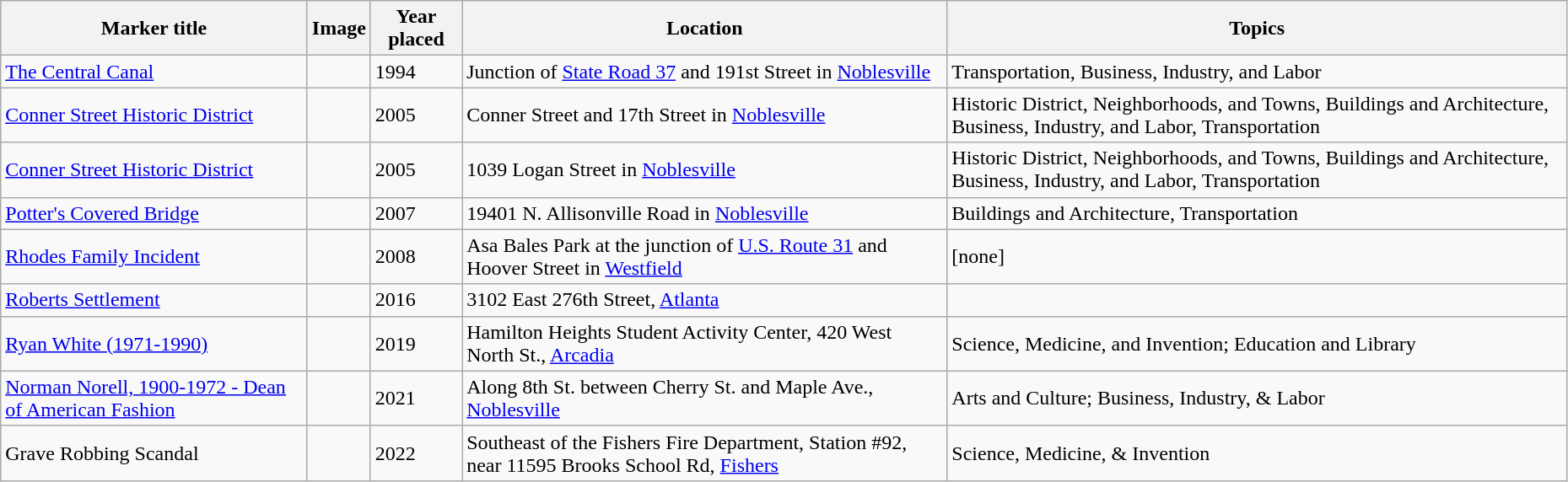<table class="wikitable sortable" style="width:98%">
<tr>
<th>Marker title</th>
<th class="unsortable">Image</th>
<th>Year placed</th>
<th>Location</th>
<th>Topics</th>
</tr>
<tr>
<td><a href='#'>The Central Canal</a></td>
<td></td>
<td>1994</td>
<td>Junction of <a href='#'>State Road 37</a> and 191st Street in <a href='#'>Noblesville</a><br><small></small></td>
<td>Transportation, Business, Industry, and Labor</td>
</tr>
<tr ->
<td><a href='#'>Conner Street Historic District</a></td>
<td></td>
<td>2005</td>
<td>Conner Street and 17th Street in <a href='#'>Noblesville</a><br><small></small></td>
<td>Historic District, Neighborhoods, and Towns, Buildings and Architecture, Business, Industry, and Labor, Transportation</td>
</tr>
<tr ->
<td><a href='#'>Conner Street Historic District</a></td>
<td></td>
<td>2005</td>
<td>1039 Logan Street in <a href='#'>Noblesville</a><br><small></small></td>
<td>Historic District, Neighborhoods, and Towns, Buildings and Architecture, Business, Industry, and Labor, Transportation</td>
</tr>
<tr ->
<td><a href='#'>Potter's Covered Bridge</a></td>
<td></td>
<td>2007</td>
<td>19401 N. Allisonville Road in <a href='#'>Noblesville</a><br><small></small></td>
<td>Buildings and Architecture, Transportation</td>
</tr>
<tr ->
<td><a href='#'>Rhodes Family Incident</a></td>
<td></td>
<td>2008</td>
<td>Asa Bales Park at the junction of <a href='#'>U.S. Route 31</a> and Hoover Street in <a href='#'>Westfield</a><br><small></small></td>
<td>[none]</td>
</tr>
<tr>
<td><a href='#'>Roberts Settlement</a></td>
<td></td>
<td>2016</td>
<td>3102 East 276th Street, <a href='#'>Atlanta</a><br><small></small></td>
<td></td>
</tr>
<tr>
<td><a href='#'>Ryan White (1971-1990)</a></td>
<td></td>
<td>2019</td>
<td>Hamilton Heights Student Activity Center, 420 West North St., <a href='#'>Arcadia</a><br><small></small></td>
<td>Science, Medicine, and Invention; Education and Library</td>
</tr>
<tr>
<td><a href='#'>Norman Norell, 1900-1972 - Dean of American Fashion</a></td>
<td></td>
<td>2021</td>
<td>Along 8th St. between Cherry St. and Maple Ave., <a href='#'>Noblesville</a><br><small></small></td>
<td>Arts and Culture; Business, Industry, & Labor</td>
</tr>
<tr>
<td>Grave Robbing Scandal</td>
<td></td>
<td>2022</td>
<td>Southeast of the Fishers Fire Department, Station #92, near 11595 Brooks School Rd, <a href='#'>Fishers</a><br><small></small></td>
<td>Science, Medicine, & Invention</td>
</tr>
</table>
